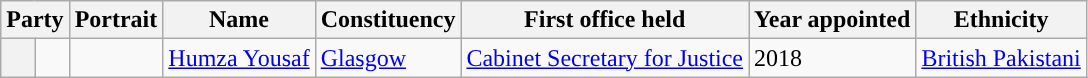<table class="wikitable sortable">
<tr>
<th colspan=2>Party</th>
<th>Portrait</th>
<th>Name</th>
<th>Constituency</th>
<th>First office held</th>
<th>Year appointed</th>
<th>Ethnicity</th>
</tr>
<tr>
<th style="background-color: "></th>
<td></td>
<td></td>
<td><a href='#'>Humza Yousaf</a></td>
<td><a href='#'>Glasgow</a></td>
<td><a href='#'>Cabinet Secretary for Justice</a></td>
<td>2018</td>
<td><a href='#'>British Pakistani</a></td>
</tr>
</table>
